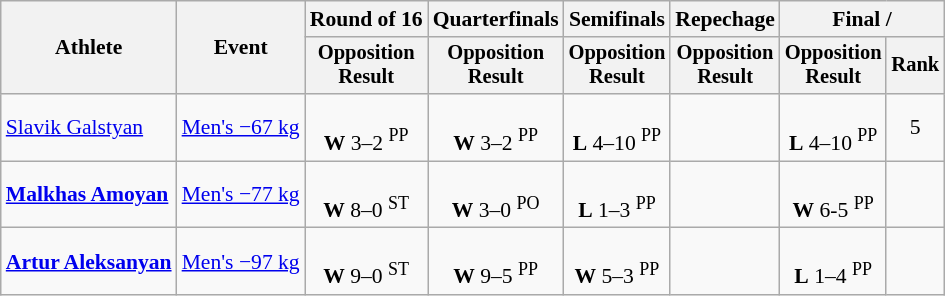<table class="wikitable" style="font-size:90%">
<tr>
<th rowspan=2>Athlete</th>
<th rowspan=2>Event</th>
<th>Round of 16</th>
<th>Quarterfinals</th>
<th>Semifinals</th>
<th>Repechage</th>
<th colspan=2>Final / </th>
</tr>
<tr style="font-size: 95%">
<th>Opposition<br>Result</th>
<th>Opposition<br>Result</th>
<th>Opposition<br>Result</th>
<th>Opposition<br>Result</th>
<th>Opposition<br>Result</th>
<th>Rank</th>
</tr>
<tr align=center>
<td align=left><a href='#'>Slavik Galstyan</a></td>
<td align=left><a href='#'>Men's −67 kg</a></td>
<td><br><strong>W</strong> 3–2 <sup>PP</sup></td>
<td><br><strong>W</strong> 3–2 <sup>PP</sup></td>
<td><br><strong>L</strong> 4–10 <sup>PP</sup></td>
<td></td>
<td><br> <strong>L</strong> 4–10 <sup>PP</sup></td>
<td>5</td>
</tr>
<tr align=center>
<td align=left><strong><a href='#'>Malkhas Amoyan</a></strong></td>
<td align=left><a href='#'>Men's −77 kg</a></td>
<td><br><strong>W</strong> 8–0 <sup>ST</sup></td>
<td><br><strong>W</strong> 3–0 <sup>PO</sup></td>
<td><br><strong>L</strong> 1–3 <sup>PP</sup></td>
<td></td>
<td><br><strong>W</strong> 6-5 <sup>PP</sup></td>
<td></td>
</tr>
<tr align=center>
<td align=left><strong><a href='#'>Artur Aleksanyan</a></strong></td>
<td align=left><a href='#'>Men's −97 kg</a></td>
<td><br><strong>W</strong> 9–0 <sup>ST</sup></td>
<td><br><strong>W</strong> 9–5 <sup>PP</sup></td>
<td><br><strong>W</strong> 5–3 <sup>PP</sup></td>
<td></td>
<td><br><strong>L</strong> 1–4 <sup>PP</sup></td>
<td></td>
</tr>
</table>
